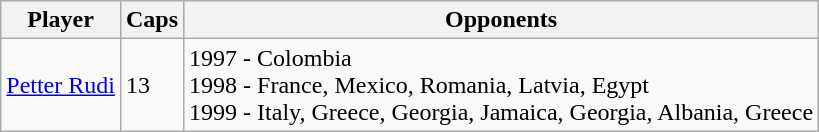<table class="wikitable">
<tr>
<th>Player</th>
<th>Caps</th>
<th>Opponents</th>
</tr>
<tr>
<td><a href='#'>Petter Rudi</a></td>
<td>13</td>
<td>1997 - Colombia<br>1998 - France, Mexico, Romania, Latvia, Egypt<br>1999 - Italy, Greece, Georgia, Jamaica, Georgia, Albania, Greece</td>
</tr>
</table>
